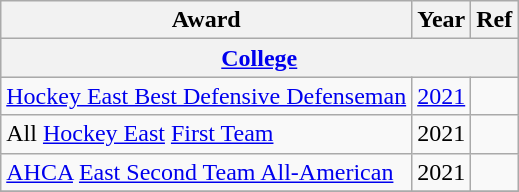<table class="wikitable">
<tr>
<th>Award</th>
<th>Year</th>
<th>Ref</th>
</tr>
<tr ALIGN="center" bgcolor="#e0e0e0">
<th colspan="3"><a href='#'>College</a></th>
</tr>
<tr>
<td><a href='#'>Hockey East Best Defensive Defenseman</a></td>
<td><a href='#'>2021</a></td>
<td></td>
</tr>
<tr>
<td>All <a href='#'>Hockey East</a> <a href='#'>First Team</a></td>
<td>2021</td>
<td></td>
</tr>
<tr>
<td><a href='#'>AHCA</a> <a href='#'>East Second Team All-American</a></td>
<td>2021</td>
<td></td>
</tr>
<tr>
</tr>
</table>
